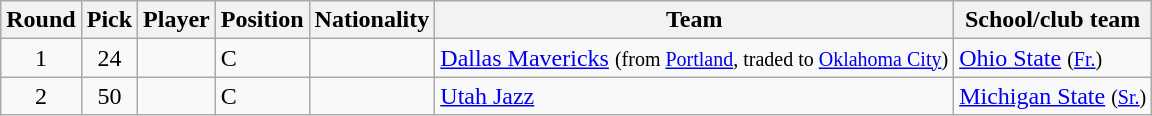<table class="wikitable sortable sortable">
<tr>
<th>Round</th>
<th>Pick</th>
<th>Player</th>
<th>Position</th>
<th>Nationality</th>
<th>Team</th>
<th>School/club team</th>
</tr>
<tr>
<td align=center>1</td>
<td align=center>24</td>
<td></td>
<td>C</td>
<td></td>
<td><a href='#'>Dallas Mavericks</a> <small>(from <a href='#'>Portland</a>,</small><small> traded to <a href='#'>Oklahoma City</a>)</small></td>
<td><a href='#'>Ohio State</a> <small>(<a href='#'>Fr.</a>)</small></td>
</tr>
<tr>
<td align=center>2</td>
<td align=center>50</td>
<td></td>
<td>C</td>
<td><br></td>
<td><a href='#'>Utah Jazz</a></td>
<td><a href='#'>Michigan State</a> <small>(<a href='#'>Sr.</a>)</small></td>
</tr>
</table>
